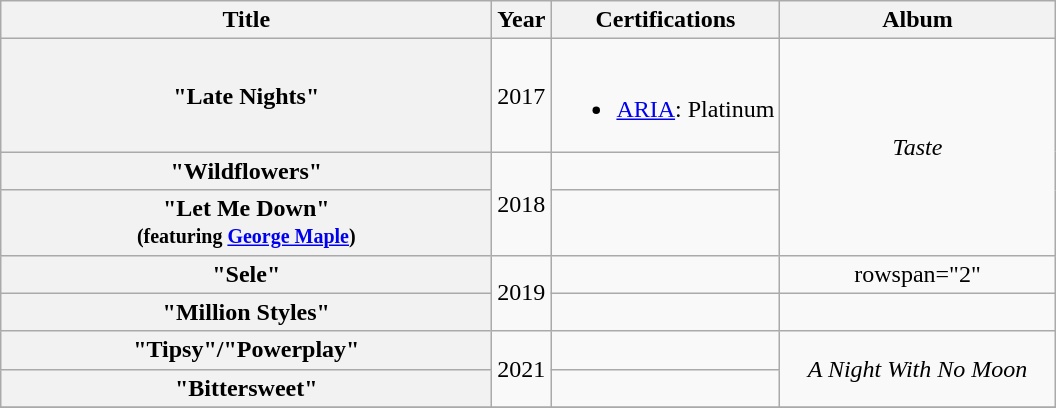<table class="wikitable plainrowheaders" style="text-align:center;">
<tr>
<th scope="col" style="width:20em;">Title</th>
<th scope="col" style="width:1em;">Year</th>
<th>Certifications</th>
<th scope="col" style="width:11em;">Album</th>
</tr>
<tr>
<th scope="row">"Late Nights"</th>
<td>2017</td>
<td><br><ul><li><a href='#'>ARIA</a>: Platinum</li></ul></td>
<td rowspan="3"><em>Taste</em></td>
</tr>
<tr>
<th scope="row">"Wildflowers"</th>
<td rowspan="2">2018</td>
<td></td>
</tr>
<tr>
<th scope="row">"Let Me Down"<br><small>(featuring <a href='#'>George Maple</a>)</small></th>
<td></td>
</tr>
<tr>
<th scope="row">"Sele"</th>
<td rowspan="2">2019</td>
<td></td>
<td>rowspan="2" </td>
</tr>
<tr>
<th scope="row">"Million Styles"</th>
<td></td>
</tr>
<tr>
<th scope="row">"Tipsy"/"Powerplay"</th>
<td rowspan="2">2021</td>
<td></td>
<td rowspan="2"><em>A Night With No Moon</em></td>
</tr>
<tr>
<th scope="row">"Bittersweet"</th>
<td></td>
</tr>
<tr>
</tr>
</table>
